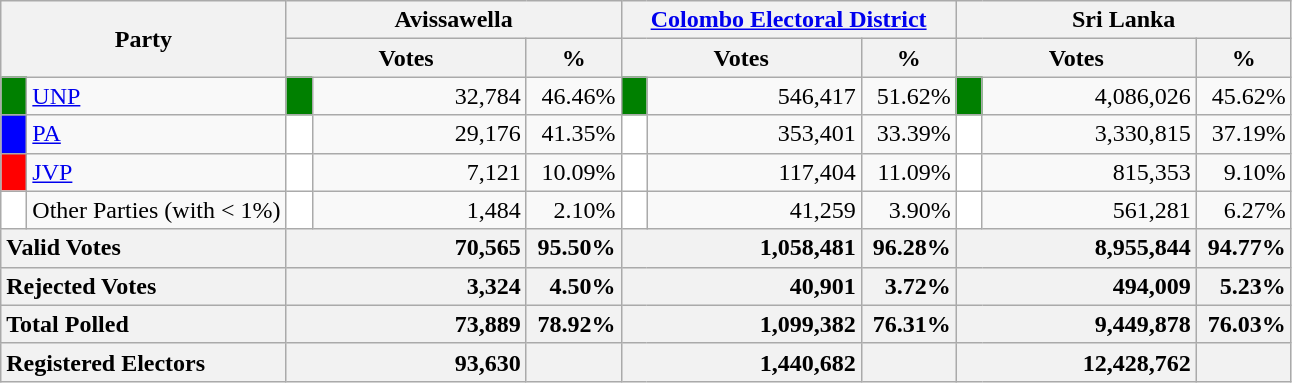<table class="wikitable">
<tr>
<th colspan="2" width="144px"rowspan="2">Party</th>
<th colspan="3" width="216px">Avissawella</th>
<th colspan="3" width="216px"><a href='#'>Colombo Electoral District</a></th>
<th colspan="3" width="216px">Sri Lanka</th>
</tr>
<tr>
<th colspan="2" width="144px">Votes</th>
<th>%</th>
<th colspan="2" width="144px">Votes</th>
<th>%</th>
<th colspan="2" width="144px">Votes</th>
<th>%</th>
</tr>
<tr>
<td style="background-color:green;" width="10px"></td>
<td style="text-align:left;"><a href='#'>UNP</a></td>
<td style="background-color:green;" width="10px"></td>
<td style="text-align:right;">32,784</td>
<td style="text-align:right;">46.46%</td>
<td style="background-color:green;" width="10px"></td>
<td style="text-align:right;">546,417</td>
<td style="text-align:right;">51.62%</td>
<td style="background-color:green;" width="10px"></td>
<td style="text-align:right;">4,086,026</td>
<td style="text-align:right;">45.62%</td>
</tr>
<tr>
<td style="background-color:blue;" width="10px"></td>
<td style="text-align:left;"><a href='#'>PA</a></td>
<td style="background-color:white;" width="10px"></td>
<td style="text-align:right;">29,176</td>
<td style="text-align:right;">41.35%</td>
<td style="background-color:white;" width="10px"></td>
<td style="text-align:right;">353,401</td>
<td style="text-align:right;">33.39%</td>
<td style="background-color:white;" width="10px"></td>
<td style="text-align:right;">3,330,815</td>
<td style="text-align:right;">37.19%</td>
</tr>
<tr>
<td style="background-color:red;" width="10px"></td>
<td style="text-align:left;"><a href='#'>JVP</a></td>
<td style="background-color:white;" width="10px"></td>
<td style="text-align:right;">7,121</td>
<td style="text-align:right;">10.09%</td>
<td style="background-color:white;" width="10px"></td>
<td style="text-align:right;">117,404</td>
<td style="text-align:right;">11.09%</td>
<td style="background-color:white;" width="10px"></td>
<td style="text-align:right;">815,353</td>
<td style="text-align:right;">9.10%</td>
</tr>
<tr>
<td style="background-color:white;" width="10px"></td>
<td style="text-align:left;">Other Parties (with < 1%)</td>
<td style="background-color:white;" width="10px"></td>
<td style="text-align:right;">1,484</td>
<td style="text-align:right;">2.10%</td>
<td style="background-color:white;" width="10px"></td>
<td style="text-align:right;">41,259</td>
<td style="text-align:right;">3.90%</td>
<td style="background-color:white;" width="10px"></td>
<td style="text-align:right;">561,281</td>
<td style="text-align:right;">6.27%</td>
</tr>
<tr>
<th colspan="2" width="144px"style="text-align:left;">Valid Votes</th>
<th style="text-align:right;"colspan="2" width="144px">70,565</th>
<th style="text-align:right;">95.50%</th>
<th style="text-align:right;"colspan="2" width="144px">1,058,481</th>
<th style="text-align:right;">96.28%</th>
<th style="text-align:right;"colspan="2" width="144px">8,955,844</th>
<th style="text-align:right;">94.77%</th>
</tr>
<tr>
<th colspan="2" width="144px"style="text-align:left;">Rejected Votes</th>
<th style="text-align:right;"colspan="2" width="144px">3,324</th>
<th style="text-align:right;">4.50%</th>
<th style="text-align:right;"colspan="2" width="144px">40,901</th>
<th style="text-align:right;">3.72%</th>
<th style="text-align:right;"colspan="2" width="144px">494,009</th>
<th style="text-align:right;">5.23%</th>
</tr>
<tr>
<th colspan="2" width="144px"style="text-align:left;">Total Polled</th>
<th style="text-align:right;"colspan="2" width="144px">73,889</th>
<th style="text-align:right;">78.92%</th>
<th style="text-align:right;"colspan="2" width="144px">1,099,382</th>
<th style="text-align:right;">76.31%</th>
<th style="text-align:right;"colspan="2" width="144px">9,449,878</th>
<th style="text-align:right;">76.03%</th>
</tr>
<tr>
<th colspan="2" width="144px"style="text-align:left;">Registered Electors</th>
<th style="text-align:right;"colspan="2" width="144px">93,630</th>
<th></th>
<th style="text-align:right;"colspan="2" width="144px">1,440,682</th>
<th></th>
<th style="text-align:right;"colspan="2" width="144px">12,428,762</th>
<th></th>
</tr>
</table>
